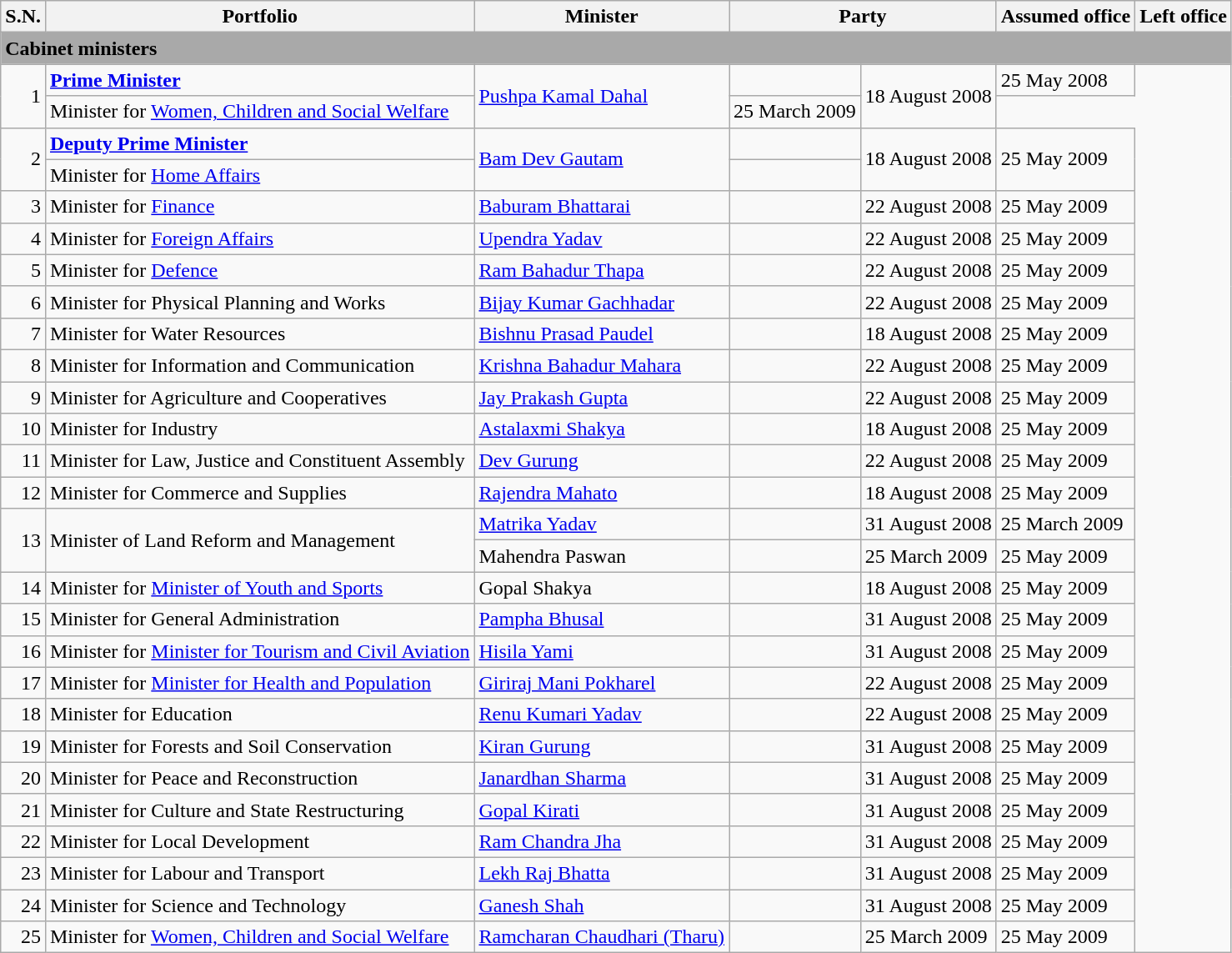<table class="wikitable">
<tr>
<th>S.N.</th>
<th>Portfolio</th>
<th>Minister</th>
<th colspan="2">Party</th>
<th>Assumed office</th>
<th>Left office</th>
</tr>
<tr>
<td colspan="7" bgcolor="darkgrey"><strong>Cabinet ministers</strong></td>
</tr>
<tr>
<td rowspan="2" align="right">1</td>
<td><strong><a href='#'>Prime Minister</a></strong></td>
<td rowspan="2"><a href='#'>Pushpa Kamal Dahal</a></td>
<td></td>
<td rowspan="2">18 August 2008</td>
<td>25 May 2008</td>
</tr>
<tr>
<td>Minister for <a href='#'>Women, Children and Social Welfare</a></td>
<td>25 March 2009</td>
</tr>
<tr>
<td rowspan="2" align="right">2</td>
<td><strong><a href='#'>Deputy Prime Minister</a></strong></td>
<td rowspan="2"><a href='#'>Bam Dev Gautam</a></td>
<td></td>
<td rowspan="2">18 August 2008</td>
<td rowspan="2">25 May 2009</td>
</tr>
<tr>
<td>Minister for <a href='#'>Home Affairs</a></td>
</tr>
<tr>
<td align="right">3</td>
<td>Minister for <a href='#'>Finance</a></td>
<td><a href='#'>Baburam Bhattarai</a></td>
<td></td>
<td>22 August 2008</td>
<td>25 May 2009</td>
</tr>
<tr>
<td align="right">4</td>
<td>Minister for <a href='#'>Foreign Affairs</a></td>
<td><a href='#'>Upendra Yadav</a></td>
<td></td>
<td>22 August 2008</td>
<td>25 May 2009</td>
</tr>
<tr>
<td align="right">5</td>
<td>Minister for <a href='#'>Defence</a></td>
<td><a href='#'>Ram Bahadur Thapa</a></td>
<td></td>
<td>22 August 2008</td>
<td>25 May 2009</td>
</tr>
<tr>
<td align="right">6</td>
<td>Minister for Physical Planning and Works</td>
<td><a href='#'>Bijay Kumar Gachhadar</a></td>
<td></td>
<td>22 August 2008</td>
<td>25 May 2009</td>
</tr>
<tr>
<td align="right">7</td>
<td>Minister for Water Resources</td>
<td><a href='#'>Bishnu Prasad Paudel</a></td>
<td></td>
<td>18 August 2008</td>
<td>25 May 2009</td>
</tr>
<tr>
<td align="right">8</td>
<td>Minister for Information and Communication</td>
<td><a href='#'>Krishna Bahadur Mahara</a></td>
<td></td>
<td>22 August 2008</td>
<td>25 May 2009</td>
</tr>
<tr>
<td align="right">9</td>
<td>Minister for Agriculture and Cooperatives</td>
<td><a href='#'>Jay Prakash Gupta</a></td>
<td></td>
<td>22 August 2008</td>
<td>25 May 2009</td>
</tr>
<tr>
<td align="right">10</td>
<td>Minister for Industry</td>
<td><a href='#'>Astalaxmi Shakya</a></td>
<td></td>
<td>18 August 2008</td>
<td>25 May 2009</td>
</tr>
<tr>
<td align="right">11</td>
<td>Minister for Law, Justice and Constituent Assembly</td>
<td><a href='#'>Dev Gurung</a></td>
<td></td>
<td>22 August 2008</td>
<td>25 May 2009</td>
</tr>
<tr>
<td align="right">12</td>
<td>Minister for Commerce and Supplies</td>
<td><a href='#'>Rajendra Mahato</a></td>
<td></td>
<td>18 August 2008</td>
<td>25 May 2009</td>
</tr>
<tr>
<td rowspan="2" align="right">13</td>
<td rowspan="2">Minister of Land Reform and Management</td>
<td><a href='#'>Matrika Yadav</a></td>
<td></td>
<td>31 August 2008</td>
<td>25 March 2009</td>
</tr>
<tr>
<td>Mahendra Paswan</td>
<td></td>
<td>25 March 2009</td>
<td>25 May 2009</td>
</tr>
<tr>
<td align="right">14</td>
<td>Minister for <a href='#'>Minister of Youth and Sports</a></td>
<td>Gopal Shakya</td>
<td></td>
<td>18 August 2008</td>
<td>25 May 2009</td>
</tr>
<tr>
<td align="right">15</td>
<td>Minister for General Administration</td>
<td><a href='#'>Pampha Bhusal</a></td>
<td></td>
<td>31 August 2008</td>
<td>25 May 2009</td>
</tr>
<tr>
<td align="right">16</td>
<td>Minister for <a href='#'>Minister for Tourism and Civil Aviation</a></td>
<td><a href='#'>Hisila Yami</a></td>
<td></td>
<td>31 August 2008</td>
<td>25 May 2009</td>
</tr>
<tr>
<td align="right">17</td>
<td>Minister for <a href='#'>Minister for Health and Population</a></td>
<td><a href='#'>Giriraj Mani Pokharel</a></td>
<td></td>
<td>22 August 2008</td>
<td>25 May 2009</td>
</tr>
<tr>
<td align="right">18</td>
<td>Minister for Education</td>
<td><a href='#'>Renu Kumari Yadav</a></td>
<td></td>
<td>22 August 2008</td>
<td>25 May 2009</td>
</tr>
<tr>
<td align="right">19</td>
<td>Minister for Forests and Soil Conservation</td>
<td><a href='#'>Kiran Gurung</a></td>
<td></td>
<td>31 August 2008</td>
<td>25 May 2009</td>
</tr>
<tr>
<td align="right">20</td>
<td>Minister for Peace and Reconstruction</td>
<td><a href='#'>Janardhan Sharma</a></td>
<td></td>
<td>31 August 2008</td>
<td>25 May 2009</td>
</tr>
<tr>
<td align="right">21</td>
<td>Minister for Culture and State Restructuring</td>
<td><a href='#'>Gopal Kirati</a></td>
<td></td>
<td>31 August 2008</td>
<td>25 May 2009</td>
</tr>
<tr>
<td align="right">22</td>
<td>Minister for Local Development</td>
<td><a href='#'>Ram Chandra Jha</a></td>
<td></td>
<td>31 August 2008</td>
<td>25 May 2009</td>
</tr>
<tr>
<td align="right">23</td>
<td>Minister for Labour and Transport</td>
<td><a href='#'>Lekh Raj Bhatta</a></td>
<td></td>
<td>31 August 2008</td>
<td>25 May 2009</td>
</tr>
<tr>
<td align="right">24</td>
<td>Minister for Science and Technology</td>
<td><a href='#'>Ganesh Shah</a></td>
<td></td>
<td>31 August 2008</td>
<td>25 May 2009</td>
</tr>
<tr>
<td align="right">25</td>
<td>Minister for <a href='#'>Women, Children and Social Welfare</a></td>
<td><a href='#'>Ramcharan Chaudhari (Tharu)</a></td>
<td></td>
<td>25 March 2009</td>
<td>25 May 2009</td>
</tr>
</table>
